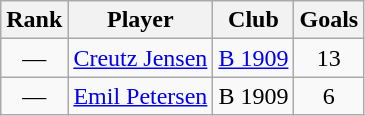<table class="wikitable" style="text-align:center">
<tr>
<th>Rank</th>
<th>Player</th>
<th>Club</th>
<th>Goals</th>
</tr>
<tr>
<td>—</td>
<td align="left"> <a href='#'>Creutz Jensen</a></td>
<td align="left"><a href='#'>B 1909</a></td>
<td>13</td>
</tr>
<tr>
<td>—</td>
<td align="left"> <a href='#'>Emil Petersen</a></td>
<td align="left">B 1909</td>
<td>6</td>
</tr>
</table>
